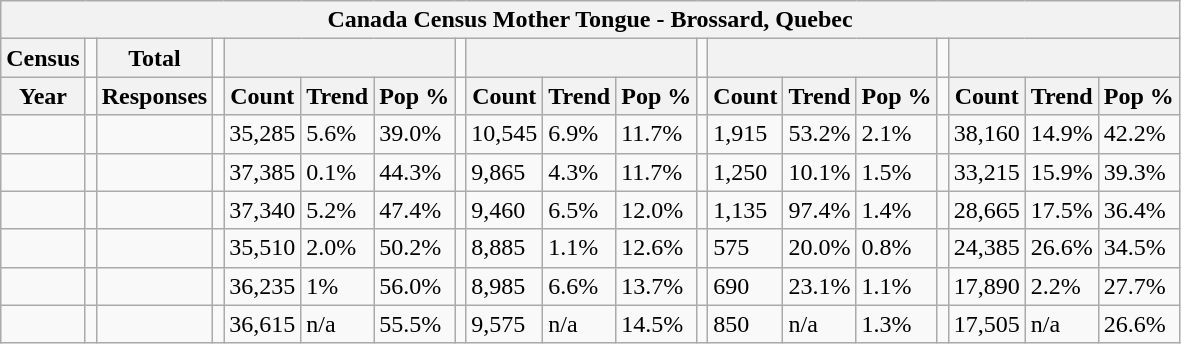<table class="wikitable">
<tr>
<th colspan="19">Canada Census Mother Tongue - Brossard, Quebec</th>
</tr>
<tr>
<th>Census</th>
<td></td>
<th>Total</th>
<td colspan="1"></td>
<th colspan="3"></th>
<td colspan="1"></td>
<th colspan="3"></th>
<td colspan="1"></td>
<th colspan="3"></th>
<td colspan="1"></td>
<th colspan="3"></th>
</tr>
<tr>
<th>Year</th>
<td></td>
<th>Responses</th>
<td></td>
<th>Count</th>
<th>Trend</th>
<th>Pop %</th>
<td></td>
<th>Count</th>
<th>Trend</th>
<th>Pop %</th>
<td></td>
<th>Count</th>
<th>Trend</th>
<th>Pop %</th>
<td></td>
<th>Count</th>
<th>Trend</th>
<th>Pop %</th>
</tr>
<tr>
<td></td>
<td></td>
<td></td>
<td></td>
<td>35,285</td>
<td> 5.6%</td>
<td>39.0%</td>
<td></td>
<td>10,545</td>
<td> 6.9%</td>
<td>11.7%</td>
<td></td>
<td>1,915</td>
<td> 53.2%</td>
<td>2.1%</td>
<td></td>
<td>38,160</td>
<td> 14.9%</td>
<td>42.2%</td>
</tr>
<tr>
<td></td>
<td></td>
<td></td>
<td></td>
<td>37,385</td>
<td> 0.1%</td>
<td>44.3%</td>
<td></td>
<td>9,865</td>
<td> 4.3%</td>
<td>11.7%</td>
<td></td>
<td>1,250</td>
<td> 10.1%</td>
<td>1.5%</td>
<td></td>
<td>33,215</td>
<td> 15.9%</td>
<td>39.3%</td>
</tr>
<tr>
<td></td>
<td></td>
<td></td>
<td></td>
<td>37,340</td>
<td> 5.2%</td>
<td>47.4%</td>
<td></td>
<td>9,460</td>
<td> 6.5%</td>
<td>12.0%</td>
<td></td>
<td>1,135</td>
<td> 97.4%</td>
<td>1.4%</td>
<td></td>
<td>28,665</td>
<td> 17.5%</td>
<td>36.4%</td>
</tr>
<tr>
<td></td>
<td></td>
<td></td>
<td></td>
<td>35,510</td>
<td> 2.0%</td>
<td>50.2%</td>
<td></td>
<td>8,885</td>
<td> 1.1%</td>
<td>12.6%</td>
<td></td>
<td>575</td>
<td> 20.0%</td>
<td>0.8%</td>
<td></td>
<td>24,385</td>
<td> 26.6%</td>
<td>34.5%</td>
</tr>
<tr>
<td></td>
<td></td>
<td></td>
<td></td>
<td>36,235</td>
<td> 1%</td>
<td>56.0%</td>
<td></td>
<td>8,985</td>
<td> 6.6%</td>
<td>13.7%</td>
<td></td>
<td>690</td>
<td> 23.1%</td>
<td>1.1%</td>
<td></td>
<td>17,890</td>
<td> 2.2%</td>
<td>27.7%</td>
</tr>
<tr>
<td></td>
<td></td>
<td></td>
<td></td>
<td>36,615</td>
<td>n/a</td>
<td>55.5%</td>
<td></td>
<td>9,575</td>
<td>n/a</td>
<td>14.5%</td>
<td></td>
<td>850</td>
<td>n/a</td>
<td>1.3%</td>
<td></td>
<td>17,505</td>
<td>n/a</td>
<td>26.6%</td>
</tr>
</table>
